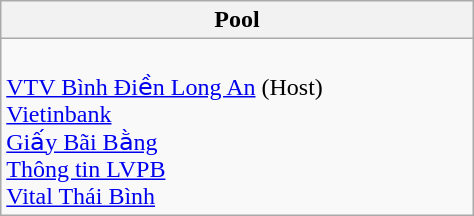<table class="wikitable" width=25%>
<tr>
<th width=50%>Pool</th>
</tr>
<tr>
<td><br> <a href='#'>VTV Bình Điền Long An</a> (Host)<br>
 <a href='#'>Vietinbank</a><br>
 <a href='#'>Giấy Bãi Bằng</a><br>
 <a href='#'>Thông tin LVPB</a> <br>  
 <a href='#'>Vital Thái Bình</a> <br></td>
</tr>
</table>
